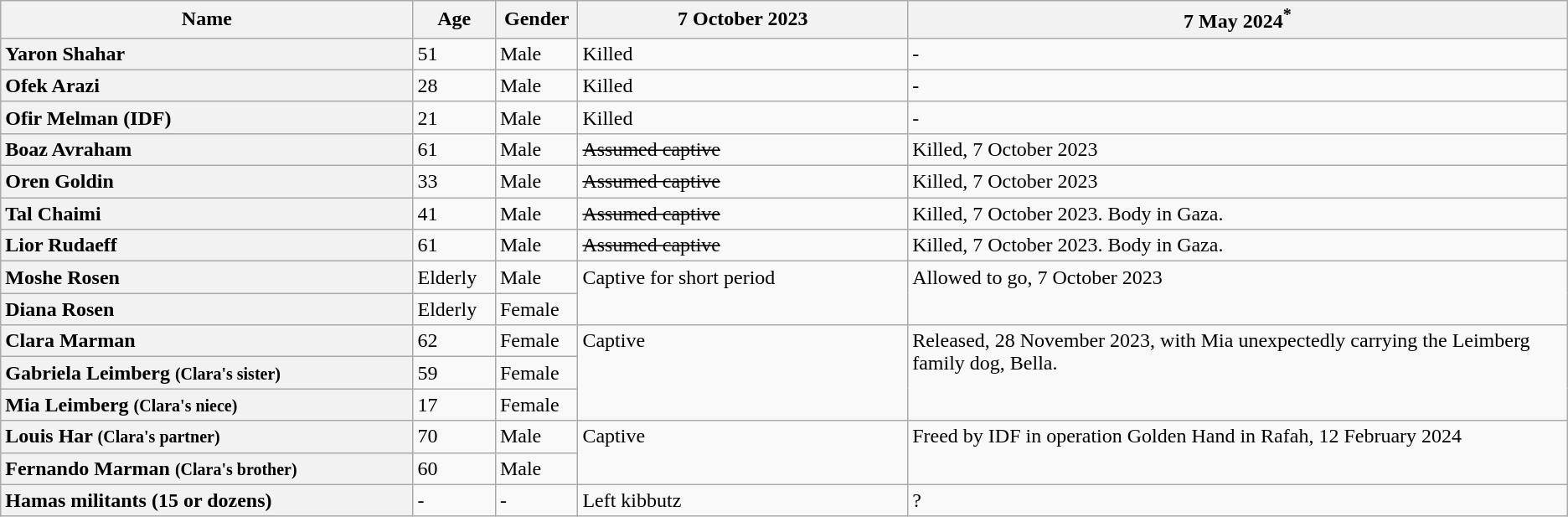<table class="wikitable">
<tr>
<th scope=col style="width: 25%;">Name</th>
<th scope=col style="width: 5%;">Age</th>
<th scope=col style="width: 5%;">Gender</th>
<th scope="col" style="width: 20%;">7 October 2023</th>
<th scope=col style="width: 40%;">7 May 2024<sup>*</sup></th>
</tr>
<tr style="vertical-align:top;">
<th scope=row style="text-align: left";>Yaron Shahar</th>
<td>51</td>
<td>Male</td>
<td>Killed</td>
<td>-</td>
</tr>
<tr style="vertical-align:top;">
<th scope=row style="text-align: left";>Ofek Arazi</th>
<td>28</td>
<td>Male</td>
<td>Killed</td>
<td>-</td>
</tr>
<tr style="vertical-align:top;">
<th scope="row" style="text-align: left" ;>Ofir Melman (IDF)</th>
<td>21</td>
<td>Male</td>
<td>Killed</td>
<td>-</td>
</tr>
<tr style="vertical-align:top;">
<th scope="row" style="text-align: left" ;>Boaz Avraham</th>
<td>61</td>
<td>Male</td>
<td><s>Assumed captive</s></td>
<td>Killed, 7 October 2023</td>
</tr>
<tr style="vertical-align:top;">
<th scope="row" style="text-align: left" ;>Oren Goldin</th>
<td>33</td>
<td>Male</td>
<td><s>Assumed captive</s></td>
<td>Killed, 7 October 2023</td>
</tr>
<tr style="vertical-align:top;">
<th scope="row" style="text-align: left" ;>Tal Chaimi</th>
<td>41</td>
<td>Male</td>
<td><s>Assumed captive</s></td>
<td>Killed, 7 October 2023. Body in Gaza.</td>
</tr>
<tr style="vertical-align:top;">
<th scope="row" style="text-align: left" ;>Lior Rudaeff</th>
<td>61</td>
<td>Male</td>
<td><s>Assumed captive</s></td>
<td>Killed, 7 October 2023. Body in Gaza.</td>
</tr>
<tr style="vertical-align:top;">
<th scope="row" style="text-align: left" ;>Moshe Rosen</th>
<td>Elderly</td>
<td>Male</td>
<td rowspan=2>Captive for short period</td>
<td rowspan=2>Allowed to go, 7 October 2023</td>
</tr>
<tr style="vertical-align:top;">
<th scope="row" style="text-align: left" ;>Diana Rosen</th>
<td>Elderly</td>
<td>Female</td>
</tr>
<tr style="vertical-align:top;">
<th scope="row" style="text-align: left" ;>Clara Marman</th>
<td>62</td>
<td>Female</td>
<td rowspan=3>Captive</td>
<td rowspan=3>Released, 28 November 2023, with Mia unexpectedly carrying the Leimberg family dog, Bella.</td>
</tr>
<tr style="vertical-align:top;">
<th scope="row" style="text-align: left" ;>Gabriela Leimberg <small>(Clara's sister)</small></th>
<td>59</td>
<td>Female</td>
</tr>
<tr style="vertical-align:top;">
<th scope="row" style="text-align: left" ;>Mia Leimberg <small>(Clara's niece)</small></th>
<td>17</td>
<td>Female</td>
</tr>
<tr style="vertical-align:top;">
<th scope="row" style="text-align: left" ;>Louis Har <small>(Clara's partner)</small></th>
<td>70</td>
<td>Male</td>
<td rowspan=2>Captive</td>
<td rowspan=2>Freed by IDF in operation Golden Hand in Rafah, 12 February 2024</td>
</tr>
<tr style="vertical-align:top;">
<th scope="row" style="text-align: left" ;>Fernando Marman <small>(Clara's brother)</small></th>
<td>60</td>
<td>Male</td>
</tr>
<tr style="vertical-align:top;">
<th scope=row style="text-align: left";>Hamas militants (15 or dozens)</th>
<td>-</td>
<td>-</td>
<td>Left kibbutz</td>
<td>?</td>
</tr>
</table>
